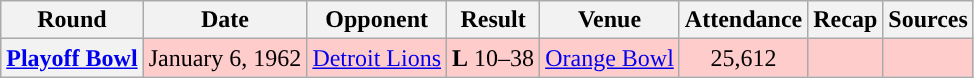<table class="wikitable" style="text-align:center">
<tr>
<th>Round</th>
<th>Date</th>
<th>Opponent</th>
<th>Result</th>
<th>Venue</th>
<th>Attendance</th>
<th>Recap</th>
<th>Sources</th>
</tr>
<tr style="background:#fcc">
<th><a href='#'>Playoff Bowl</a></th>
<td>January 6, 1962</td>
<td><a href='#'>Detroit Lions</a></td>
<td><strong>L</strong> 10–38</td>
<td><a href='#'>Orange Bowl</a></td>
<td>25,612</td>
<td></td>
<td></td>
</tr>
</table>
